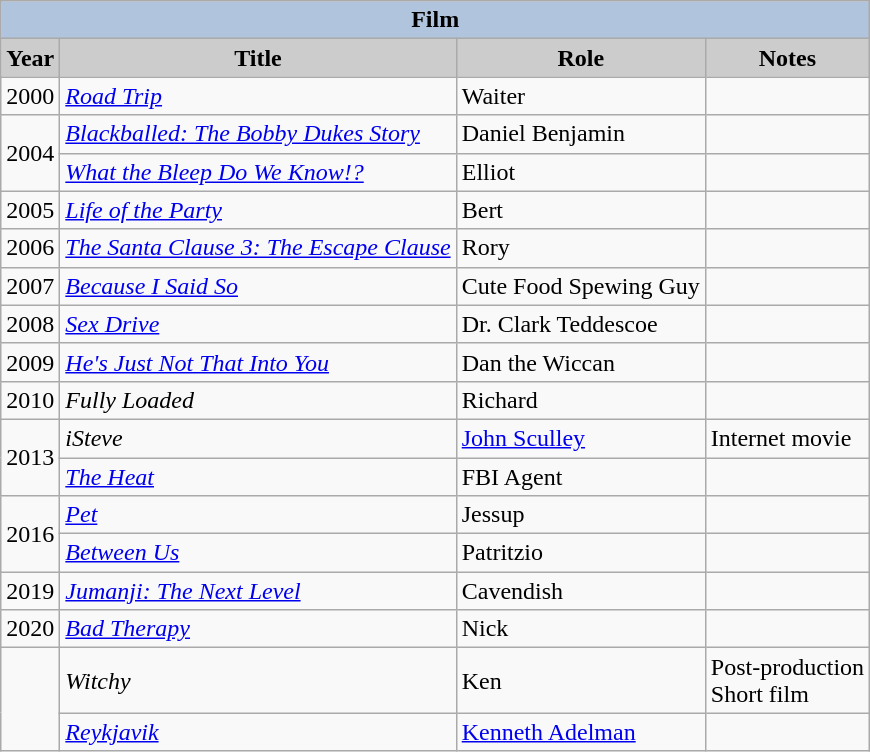<table class="wikitable">
<tr>
<th colspan=4 style="background:#B0C4DE;">Film</th>
</tr>
<tr>
<th style="background: #CCCCCC;">Year</th>
<th style="background: #CCCCCC;">Title</th>
<th style="background: #CCCCCC;">Role</th>
<th style="background: #CCCCCC;">Notes</th>
</tr>
<tr>
<td>2000</td>
<td><em><a href='#'>Road Trip</a></em></td>
<td>Waiter</td>
<td></td>
</tr>
<tr>
<td rowspan=2>2004</td>
<td><em><a href='#'>Blackballed: The Bobby Dukes Story</a></em></td>
<td>Daniel Benjamin</td>
<td></td>
</tr>
<tr>
<td><em><a href='#'>What the Bleep Do We Know!?</a></em></td>
<td>Elliot</td>
<td></td>
</tr>
<tr>
<td>2005</td>
<td><em><a href='#'>Life of the Party</a></em></td>
<td>Bert</td>
<td></td>
</tr>
<tr>
<td>2006</td>
<td><em><a href='#'>The Santa Clause 3: The Escape Clause</a></em></td>
<td>Rory</td>
<td></td>
</tr>
<tr>
<td>2007</td>
<td><em><a href='#'>Because I Said So</a></em></td>
<td>Cute Food Spewing Guy</td>
<td></td>
</tr>
<tr>
<td>2008</td>
<td><em><a href='#'>Sex Drive</a></em></td>
<td>Dr. Clark Teddescoe</td>
<td></td>
</tr>
<tr>
<td>2009</td>
<td><em><a href='#'>He's Just Not That Into You</a></em></td>
<td>Dan the Wiccan</td>
<td></td>
</tr>
<tr>
<td>2010</td>
<td><em>Fully Loaded</em></td>
<td>Richard</td>
<td></td>
</tr>
<tr>
<td rowspan=2>2013</td>
<td><em>iSteve</em></td>
<td><a href='#'>John Sculley</a></td>
<td>Internet movie</td>
</tr>
<tr>
<td><em><a href='#'>The Heat</a></em></td>
<td>FBI Agent</td>
<td></td>
</tr>
<tr>
<td rowspan=2>2016</td>
<td><em><a href='#'>Pet</a></em></td>
<td>Jessup</td>
<td></td>
</tr>
<tr>
<td><em><a href='#'>Between Us</a></em></td>
<td>Patritzio</td>
<td></td>
</tr>
<tr>
<td>2019</td>
<td><em><a href='#'>Jumanji: The Next Level</a></em></td>
<td>Cavendish</td>
<td></td>
</tr>
<tr>
<td>2020</td>
<td><em><a href='#'>Bad Therapy</a></em></td>
<td>Nick</td>
<td></td>
</tr>
<tr>
<td rowspan=2></td>
<td><em>Witchy</em></td>
<td>Ken</td>
<td>Post-production<br> Short film</td>
</tr>
<tr>
<td><em><a href='#'>Reykjavik</a></em></td>
<td><a href='#'>Kenneth Adelman</a></td>
<td></td>
</tr>
</table>
